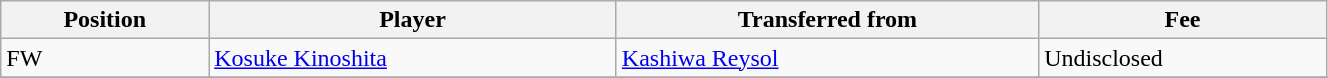<table class="wikitable sortable" style="width:70%; text-align:center; font-size:100%; text-align:left;">
<tr>
<th>Position</th>
<th>Player</th>
<th>Transferred from</th>
<th>Fee</th>
</tr>
<tr>
<td>FW</td>
<td> <a href='#'>Kosuke Kinoshita</a></td>
<td> <a href='#'>Kashiwa Reysol</a></td>
<td>Undisclosed </td>
</tr>
<tr>
</tr>
</table>
